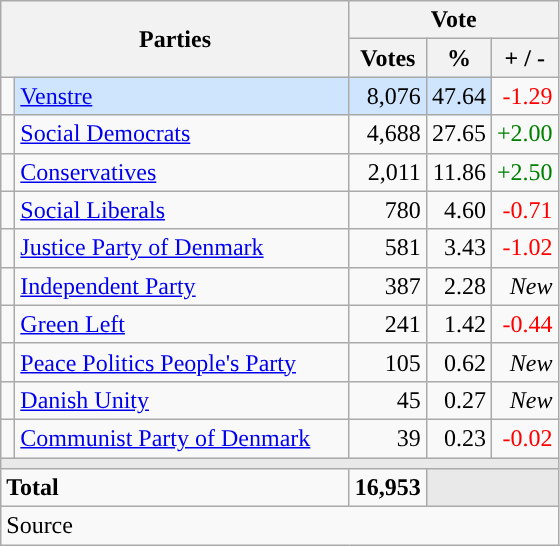<table class="wikitable" style="text-align:right;">
<tr>
<th style="text-align:centre;" rowspan="2" colspan="2" width="225">Parties</th>
<th colspan="3">Vote</th>
</tr>
<tr>
<th width="15">Votes</th>
<th width="15">%</th>
<th width="15">+ / -</th>
</tr>
<tr>
<td width="2" style="color:inherit;background:"></td>
<td bgcolor=#cfe5fe  align="left"><a href='#'>Venstre</a></td>
<td bgcolor=#cfe5fe>8,076</td>
<td bgcolor=#cfe5fe>47.64</td>
<td style=color:red;>-1.29</td>
</tr>
<tr>
<td width="2" style="color:inherit;background:"></td>
<td align="left"><a href='#'>Social Democrats</a></td>
<td>4,688</td>
<td>27.65</td>
<td style=color:green;>+2.00</td>
</tr>
<tr>
<td width="2" style="color:inherit;background:"></td>
<td align="left"><a href='#'>Conservatives</a></td>
<td>2,011</td>
<td>11.86</td>
<td style=color:green;>+2.50</td>
</tr>
<tr>
<td width="2" style="color:inherit;background:"></td>
<td align="left"><a href='#'>Social Liberals</a></td>
<td>780</td>
<td>4.60</td>
<td style=color:red;>-0.71</td>
</tr>
<tr>
<td width="2" style="color:inherit;background:"></td>
<td align="left"><a href='#'>Justice Party of Denmark</a></td>
<td>581</td>
<td>3.43</td>
<td style=color:red;>-1.02</td>
</tr>
<tr>
<td width="2" style="color:inherit;background:"></td>
<td align="left"><a href='#'>Independent Party</a></td>
<td>387</td>
<td>2.28</td>
<td><em>New</em></td>
</tr>
<tr>
<td width="2" style="color:inherit;background:"></td>
<td align="left"><a href='#'>Green Left</a></td>
<td>241</td>
<td>1.42</td>
<td style=color:red;>-0.44</td>
</tr>
<tr>
<td width="2" style="color:inherit;background:"></td>
<td align="left"><a href='#'>Peace Politics People's Party</a></td>
<td>105</td>
<td>0.62</td>
<td><em>New</em></td>
</tr>
<tr>
<td width="2" style="color:inherit;background:"></td>
<td align="left"><a href='#'>Danish Unity</a></td>
<td>45</td>
<td>0.27</td>
<td><em>New</em></td>
</tr>
<tr>
<td width="2" style="color:inherit;background:"></td>
<td align="left"><a href='#'>Communist Party of Denmark</a></td>
<td>39</td>
<td>0.23</td>
<td style=color:red;>-0.02</td>
</tr>
<tr>
<td colspan="7" bgcolor="#E9E9E9"></td>
</tr>
<tr>
<td align="left" colspan="2"><strong>Total</strong></td>
<td><strong>16,953</strong></td>
<td bgcolor="#E9E9E9" colspan="2"></td>
</tr>
<tr>
<td align="left" colspan="6">Source</td>
</tr>
</table>
